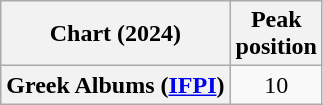<table class="wikitable sortable plainrowheaders" style="text-align:center">
<tr>
<th scope="col">Chart (2024)</th>
<th scope="col">Peak<br>position</th>
</tr>
<tr>
<th scope="row">Greek Albums (<a href='#'>IFPI</a>)</th>
<td>10</td>
</tr>
</table>
